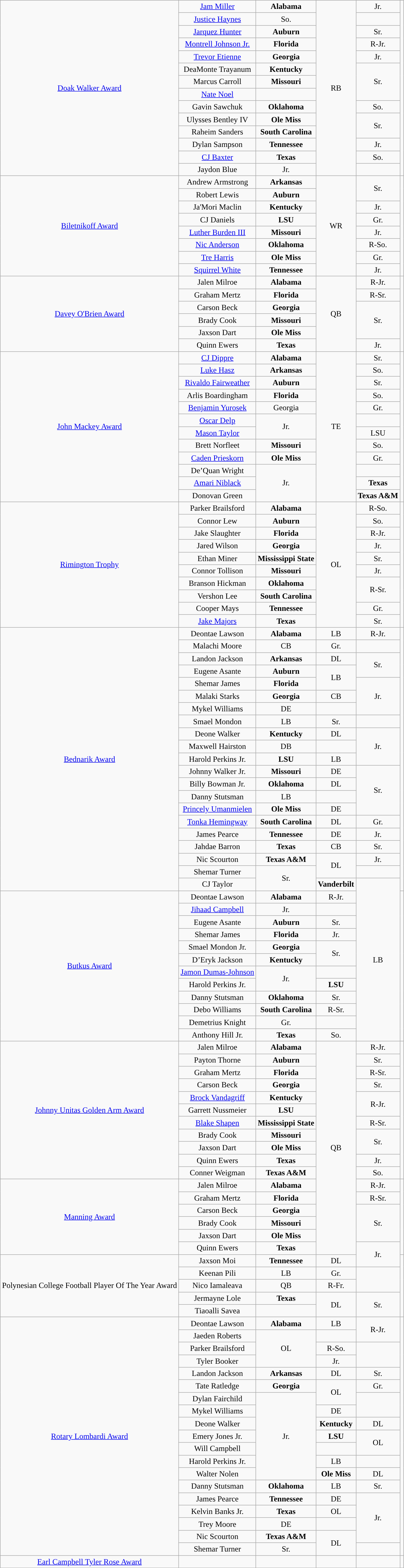<table class="wikitable" style="text-align:center;">
<tr>
<td rowspan=14><a href='#'>Doak Walker Award</a></td>
<td><a href='#'>Jam Miller</a></td>
<td><strong>Alabama</strong></td>
<td rowspan=14>RB</td>
<td>Jr.</td>
<td rowspan=14></td>
</tr>
<tr>
<td><a href='#'>Justice Haynes</a></td>
<td>So.</td>
</tr>
<tr>
<td><a href='#'>Jarquez Hunter</a></td>
<td><strong>Auburn</strong></td>
<td>Sr.</td>
</tr>
<tr>
<td><a href='#'>Montrell Johnson Jr.</a></td>
<td><strong>Florida</strong></td>
<td>R-Jr.</td>
</tr>
<tr>
<td><a href='#'>Trevor Etienne</a></td>
<td><strong>Georgia</strong></td>
<td>Jr.</td>
</tr>
<tr>
<td>DeaMonte Trayanum</td>
<td><strong>Kentucky</strong></td>
<td rowspan=3>Sr.</td>
</tr>
<tr>
<td>Marcus Carroll</td>
<td><strong>Missouri</strong></td>
</tr>
<tr>
<td><a href='#'>Nate Noel</a></td>
</tr>
<tr>
<td>Gavin Sawchuk</td>
<td><strong>Oklahoma</strong></td>
<td>So.</td>
</tr>
<tr>
<td>Ulysses Bentley IV</td>
<td><strong>Ole Miss</strong></td>
<td rowspan=2>Sr.</td>
</tr>
<tr>
<td>Raheim Sanders</td>
<td><strong>South Carolina</strong></td>
</tr>
<tr>
<td>Dylan Sampson</td>
<td><strong>Tennessee</strong></td>
<td>Jr.</td>
</tr>
<tr>
<td><a href='#'>CJ Baxter</a></td>
<td><strong>Texas</strong></td>
<td>So.</td>
</tr>
<tr>
<td>Jaydon Blue</td>
<td>Jr.</td>
</tr>
<tr>
<td rowspan=8><a href='#'>Biletnikoff Award</a></td>
<td>Andrew Armstrong</td>
<td><strong>Arkansas</strong></td>
<td rowspan=8>WR</td>
<td rowspan=2>Sr.</td>
<td rowspan=8></td>
</tr>
<tr>
<td>Robert Lewis</td>
<td><strong>Auburn</strong></td>
</tr>
<tr>
<td>Ja'Mori Maclin</td>
<td><strong>Kentucky</strong></td>
<td>Jr.</td>
</tr>
<tr>
<td>CJ Daniels</td>
<td><strong>LSU</strong></td>
<td>Gr.</td>
</tr>
<tr>
<td><a href='#'>Luther Burden III</a></td>
<td><strong>Missouri</strong></td>
<td>Jr.</td>
</tr>
<tr>
<td><a href='#'>Nic Anderson</a></td>
<td><strong>Oklahoma</strong></td>
<td>R-So.</td>
</tr>
<tr>
<td><a href='#'>Tre Harris</a></td>
<td><strong>Ole Miss</strong></td>
<td>Gr.</td>
</tr>
<tr>
<td><a href='#'>Squirrel White</a></td>
<td><strong>Tennessee</strong></td>
<td>Jr.</td>
</tr>
<tr>
<td rowspan=6><a href='#'>Davey O'Brien Award</a></td>
<td>Jalen Milroe</td>
<td><strong>Alabama</strong></td>
<td rowspan=6>QB</td>
<td>R-Jr.</td>
<td rowspan=6></td>
</tr>
<tr>
<td>Graham Mertz</td>
<td><strong>Florida</strong></td>
<td>R-Sr.</td>
</tr>
<tr>
<td>Carson Beck</td>
<td><strong>Georgia</strong></td>
<td rowspan=3>Sr.</td>
</tr>
<tr>
<td>Brady Cook</td>
<td><strong>Missouri</strong></td>
</tr>
<tr>
<td>Jaxson Dart</td>
<td><strong>Ole Miss</strong></td>
</tr>
<tr>
<td>Quinn Ewers</td>
<td><strong>Texas</strong></td>
<td>Jr.</td>
</tr>
<tr>
<td rowspan=12><a href='#'>John Mackey Award</a></td>
<td><a href='#'>CJ Dippre</a></td>
<td><strong>Alabama</strong></td>
<td rowspan=12>TE</td>
<td>Sr.</td>
<td rowspan=12></td>
</tr>
<tr>
<td><a href='#'>Luke Hasz</a></td>
<td><strong>Arkansas</strong></td>
<td>So.</td>
</tr>
<tr>
<td><a href='#'>Rivaldo Fairweather</a></td>
<td><strong>Auburn</strong></td>
<td>Sr.</td>
</tr>
<tr>
<td>Arlis Boardingham</td>
<td><strong>Florida</strong></td>
<td>So.</td>
</tr>
<tr>
<td><a href='#'>Benjamin Yurosek</a></td>
<td>Georgia</td>
<td>Gr.</td>
</tr>
<tr>
<td><a href='#'>Oscar Delp</a></td>
<td rowspan=2>Jr.</td>
</tr>
<tr>
<td><a href='#'>Mason Taylor</a></td>
<td>LSU</td>
</tr>
<tr>
<td>Brett Norfleet</td>
<td><strong>Missouri</strong></td>
<td>So.</td>
</tr>
<tr>
<td><a href='#'>Caden Prieskorn</a></td>
<td><strong>Ole Miss</strong></td>
<td>Gr.</td>
</tr>
<tr>
<td>De’Quan Wright</td>
<td rowspan=3>Jr.</td>
</tr>
<tr>
<td><a href='#'>Amari Niblack</a></td>
<td><strong>Texas</strong></td>
</tr>
<tr>
<td>Donovan Green</td>
<td><strong>Texas A&M</strong></td>
</tr>
<tr>
<td rowspan=10><a href='#'>Rimington Trophy</a></td>
<td>Parker Brailsford</td>
<td><strong>Alabama</strong></td>
<td rowspan=10>OL</td>
<td>R-So.</td>
<td rowspan=10></td>
</tr>
<tr>
<td>Connor Lew</td>
<td><strong>Auburn</strong></td>
<td>So.</td>
</tr>
<tr>
<td>Jake Slaughter</td>
<td><strong>Florida</strong></td>
<td>R-Jr.</td>
</tr>
<tr>
<td>Jared Wilson</td>
<td><strong>Georgia</strong></td>
<td>Jr.</td>
</tr>
<tr>
<td>Ethan Miner</td>
<td><strong>Mississippi State</strong></td>
<td>Sr.</td>
</tr>
<tr>
<td>Connor Tollison</td>
<td><strong>Missouri</strong></td>
<td>Jr.</td>
</tr>
<tr>
<td>Branson Hickman</td>
<td><strong>Oklahoma</strong></td>
<td rowspan=2>R-Sr.</td>
</tr>
<tr>
<td>Vershon Lee</td>
<td><strong>South Carolina</strong></td>
</tr>
<tr>
<td>Cooper Mays</td>
<td><strong>Tennessee</strong></td>
<td>Gr.</td>
</tr>
<tr>
<td><a href='#'>Jake Majors</a></td>
<td><strong>Texas</strong></td>
<td>Sr.</td>
</tr>
<tr>
<td rowspan=21><a href='#'>Bednarik Award</a></td>
<td>Deontae Lawson</td>
<td><strong>Alabama</strong></td>
<td>LB</td>
<td>R-Jr.</td>
<td rowspan=21></td>
</tr>
<tr>
<td>Malachi Moore</td>
<td>CB</td>
<td>Gr.</td>
</tr>
<tr>
<td>Landon Jackson</td>
<td><strong>Arkansas</strong></td>
<td>DL</td>
<td rowspan=2>Sr.</td>
</tr>
<tr>
<td>Eugene Asante</td>
<td><strong>Auburn</strong></td>
<td rowspan=2>LB</td>
</tr>
<tr>
<td>Shemar James</td>
<td><strong>Florida</strong></td>
<td rowspan=3>Jr.</td>
</tr>
<tr>
<td>Malaki Starks</td>
<td><strong>Georgia</strong></td>
<td>CB</td>
</tr>
<tr>
<td>Mykel Williams</td>
<td>DE</td>
</tr>
<tr>
<td>Smael Mondon</td>
<td>LB</td>
<td>Sr.</td>
</tr>
<tr>
<td>Deone Walker</td>
<td><strong>Kentucky</strong></td>
<td>DL</td>
<td rowspan=3>Jr.</td>
</tr>
<tr>
<td>Maxwell Hairston</td>
<td>DB</td>
</tr>
<tr>
<td>Harold Perkins Jr.</td>
<td><strong>LSU</strong></td>
<td>LB</td>
</tr>
<tr>
<td>Johnny Walker Jr.</td>
<td><strong>Missouri</strong></td>
<td>DE</td>
<td rowspan=4>Sr.</td>
</tr>
<tr>
<td>Billy Bowman Jr.</td>
<td><strong>Oklahoma</strong></td>
<td>DL</td>
</tr>
<tr>
<td>Danny Stutsman</td>
<td>LB</td>
</tr>
<tr>
<td><a href='#'>Princely Umanmielen</a></td>
<td><strong>Ole Miss</strong></td>
<td>DE</td>
</tr>
<tr>
<td><a href='#'>Tonka Hemingway</a></td>
<td><strong>South Carolina</strong></td>
<td>DL</td>
<td>Gr.</td>
</tr>
<tr>
<td>James Pearce</td>
<td><strong>Tennessee</strong></td>
<td>DE</td>
<td>Jr.</td>
</tr>
<tr>
<td>Jahdae Barron</td>
<td><strong>Texas</strong></td>
<td>CB</td>
<td>Sr.</td>
</tr>
<tr>
<td>Nic Scourton</td>
<td><strong>Texas A&M</strong></td>
<td rowspan=2>DL</td>
<td>Jr.</td>
</tr>
<tr>
<td>Shemar Turner</td>
<td rowspan=2>Sr.</td>
</tr>
<tr>
<td>CJ Taylor</td>
<td><strong>Vanderbilt</strong></td>
<td rowspan=13>LB</td>
</tr>
<tr>
<td rowspan=12><a href='#'>Butkus Award</a></td>
<td>Deontae Lawson</td>
<td><strong>Alabama</strong></td>
<td>R-Jr.</td>
<td rowspan=12></td>
</tr>
<tr>
<td><a href='#'>Jihaad Campbell</a></td>
<td>Jr.</td>
</tr>
<tr>
<td>Eugene Asante</td>
<td><strong>Auburn</strong></td>
<td>Sr.</td>
</tr>
<tr>
<td>Shemar James</td>
<td><strong>Florida</strong></td>
<td>Jr.</td>
</tr>
<tr>
<td>Smael Mondon Jr.</td>
<td><strong>Georgia</strong></td>
<td rowspan=2>Sr.</td>
</tr>
<tr>
<td>D’Eryk Jackson</td>
<td><strong>Kentucky</strong></td>
</tr>
<tr>
<td><a href='#'>Jamon Dumas-Johnson</a></td>
<td rowspan=2>Jr.</td>
</tr>
<tr>
<td>Harold Perkins Jr.</td>
<td><strong>LSU</strong></td>
</tr>
<tr>
<td>Danny Stutsman</td>
<td><strong>Oklahoma</strong></td>
<td>Sr.</td>
</tr>
<tr>
<td>Debo Williams</td>
<td><strong>South Carolina</strong></td>
<td>R-Sr.</td>
</tr>
<tr>
<td>Demetrius Knight</td>
<td>Gr.</td>
</tr>
<tr>
<td>Anthony Hill Jr.</td>
<td><strong>Texas</strong></td>
<td>So.</td>
</tr>
<tr>
<td rowspan=11><a href='#'>Johnny Unitas Golden Arm Award</a></td>
<td>Jalen Milroe</td>
<td><strong>Alabama</strong></td>
<td rowspan=17>QB</td>
<td>R-Jr.</td>
<td rowspan=11></td>
</tr>
<tr>
<td>Payton Thorne</td>
<td><strong>Auburn</strong></td>
<td>Sr.</td>
</tr>
<tr>
<td>Graham Mertz</td>
<td><strong>Florida</strong></td>
<td>R-Sr.</td>
</tr>
<tr>
<td>Carson Beck</td>
<td><strong>Georgia</strong></td>
<td>Sr.</td>
</tr>
<tr>
<td><a href='#'>Brock Vandagriff</a></td>
<td><strong>Kentucky</strong></td>
<td rowspan=2>R-Jr.</td>
</tr>
<tr>
<td>Garrett Nussmeier</td>
<td><strong>LSU</strong></td>
</tr>
<tr>
<td><a href='#'>Blake Shapen</a></td>
<td><strong>Mississippi State</strong></td>
<td>R-Sr.</td>
</tr>
<tr>
<td>Brady Cook</td>
<td><strong>Missouri</strong></td>
<td rowspan=2>Sr.</td>
</tr>
<tr>
<td>Jaxson Dart</td>
<td><strong>Ole Miss</strong></td>
</tr>
<tr>
<td>Quinn Ewers</td>
<td><strong>Texas</strong></td>
<td>Jr.</td>
</tr>
<tr>
<td>Conner Weigman</td>
<td><strong>Texas A&M</strong></td>
<td>So.</td>
</tr>
<tr>
<td rowspan=6><a href='#'>Manning Award</a></td>
<td>Jalen Milroe</td>
<td><strong>Alabama</strong></td>
<td>R-Jr.</td>
<td rowspan=6></td>
</tr>
<tr>
<td>Graham Mertz</td>
<td><strong>Florida</strong></td>
<td>R-Sr.</td>
</tr>
<tr>
<td>Carson Beck</td>
<td><strong>Georgia</strong></td>
<td rowspan=3>Sr.</td>
</tr>
<tr>
<td>Brady Cook</td>
<td><strong>Missouri</strong></td>
</tr>
<tr>
<td>Jaxson Dart</td>
<td><strong>Ole Miss</strong></td>
</tr>
<tr>
<td>Quinn Ewers</td>
<td><strong>Texas</strong></td>
<td rowspan=2>Jr.</td>
</tr>
<tr>
<td rowspan=5>Polynesian College Football Player Of The Year Award</td>
<td>Jaxson Moi</td>
<td><strong>Tennessee</strong></td>
<td>DL</td>
<td rowspan=5></td>
</tr>
<tr>
<td>Keenan Pili</td>
<td>LB</td>
<td>Gr.</td>
</tr>
<tr>
<td>Nico Iamaleava</td>
<td>QB</td>
<td>R-Fr.</td>
</tr>
<tr>
<td>Jermayne Lole</td>
<td><strong>Texas</strong></td>
<td rowspan=2>DL</td>
<td rowspan=2>Sr.</td>
</tr>
<tr>
<td>Tiaoalli Savea</td>
</tr>
<tr>
<td rowspan=19><a href='#'>Rotary Lombardi Award</a></td>
<td>Deontae Lawson</td>
<td><strong>Alabama</strong></td>
<td>LB</td>
<td rowspan=2>R-Jr.</td>
<td rowspan=19></td>
</tr>
<tr>
<td>Jaeden Roberts</td>
<td rowspan=3>OL</td>
</tr>
<tr>
<td>Parker Brailsford</td>
<td>R-So.</td>
</tr>
<tr>
<td>Tyler Booker</td>
<td>Jr.</td>
</tr>
<tr>
<td>Landon Jackson</td>
<td><strong>Arkansas</strong></td>
<td>DL</td>
<td>Sr.</td>
</tr>
<tr>
<td>Tate Ratledge</td>
<td><strong>Georgia</strong></td>
<td rowspan=2>OL</td>
<td>Gr.</td>
</tr>
<tr>
<td>Dylan Fairchild</td>
<td rowspan=7>Jr.</td>
</tr>
<tr>
<td>Mykel Williams</td>
<td>DE</td>
</tr>
<tr>
<td>Deone Walker</td>
<td><strong>Kentucky</strong></td>
<td>DL</td>
</tr>
<tr>
<td>Emery Jones Jr.</td>
<td><strong>LSU</strong></td>
<td rowspan=2>OL</td>
</tr>
<tr>
<td>Will Campbell</td>
</tr>
<tr>
<td>Harold Perkins Jr.</td>
<td>LB</td>
</tr>
<tr>
<td>Walter Nolen</td>
<td><strong>Ole Miss</strong></td>
<td>DL</td>
</tr>
<tr>
<td>Danny Stutsman</td>
<td><strong>Oklahoma</strong></td>
<td>LB</td>
<td>Sr.</td>
</tr>
<tr>
<td>James Pearce</td>
<td><strong>Tennessee</strong></td>
<td>DE</td>
<td rowspan=4>Jr.</td>
</tr>
<tr>
<td>Kelvin Banks Jr.</td>
<td><strong>Texas</strong></td>
<td>OL</td>
</tr>
<tr>
<td>Trey Moore</td>
<td>DE</td>
</tr>
<tr>
<td>Nic Scourton</td>
<td><strong>Texas A&M</strong></td>
<td rowspan=2>DL</td>
</tr>
<tr>
<td>Shemar Turner</td>
<td>Sr.</td>
</tr>
<tr>
<td><a href='#'>Earl Campbell Tyler Rose Award</a></td>
<td></td>
<td></td>
<td></td>
<td></td>
<td></td>
</tr>
<tr ->
</tr>
</table>
